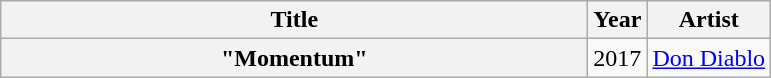<table class="wikitable plainrowheaders">
<tr>
<th style="width:24em;">Title</th>
<th style="width:1em;">Year</th>
<th scope="col">Artist</th>
</tr>
<tr>
<th scope="row">"Momentum"</th>
<td style="text-align:center">2017</td>
<td><a href='#'>Don Diablo</a></td>
</tr>
</table>
